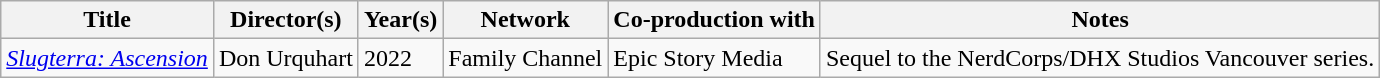<table class="wikitable sortable">
<tr>
<th>Title</th>
<th>Director(s)</th>
<th>Year(s)</th>
<th>Network</th>
<th>Co-production with</th>
<th>Notes</th>
</tr>
<tr>
<td><em><a href='#'>Slugterra: Ascension</a></em></td>
<td>Don Urquhart</td>
<td>2022</td>
<td>Family Channel</td>
<td>Epic Story Media</td>
<td>Sequel to the NerdCorps/DHX Studios Vancouver series.</td>
</tr>
</table>
